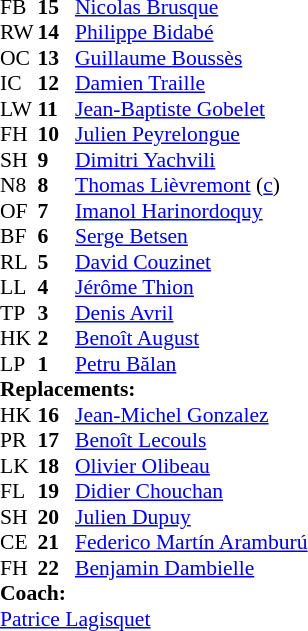<table style="font-size: 90%" cellspacing="0" cellpadding="0">
<tr>
<td colspan="4"></td>
</tr>
<tr>
<th width="25"></th>
<th width="25"></th>
</tr>
<tr>
<td>FB</td>
<td><strong>15</strong></td>
<td> <a href='#'>Nicolas Brusque</a></td>
</tr>
<tr>
<td>RW</td>
<td><strong>14</strong></td>
<td> <a href='#'>Philippe Bidabé</a></td>
<td></td>
<td></td>
</tr>
<tr>
<td>OC</td>
<td><strong>13</strong></td>
<td> <a href='#'>Guillaume Boussès</a></td>
</tr>
<tr>
<td>IC</td>
<td><strong>12</strong></td>
<td> <a href='#'>Damien Traille</a></td>
</tr>
<tr>
<td>LW</td>
<td><strong>11</strong></td>
<td> <a href='#'>Jean-Baptiste Gobelet</a></td>
</tr>
<tr>
<td>FH</td>
<td><strong>10</strong></td>
<td> <a href='#'>Julien Peyrelongue</a></td>
</tr>
<tr>
<td>SH</td>
<td><strong>9</strong></td>
<td> <a href='#'>Dimitri Yachvili</a></td>
</tr>
<tr>
<td>N8</td>
<td><strong>8</strong></td>
<td> <a href='#'>Thomas Lièvremont</a> (<a href='#'>c</a>)</td>
</tr>
<tr>
<td>OF</td>
<td><strong>7</strong></td>
<td> <a href='#'>Imanol Harinordoquy</a></td>
</tr>
<tr>
<td>BF</td>
<td><strong>6</strong></td>
<td> <a href='#'>Serge Betsen</a></td>
</tr>
<tr>
<td>RL</td>
<td><strong>5</strong></td>
<td> <a href='#'>David Couzinet</a></td>
<td></td>
<td></td>
</tr>
<tr>
<td>LL</td>
<td><strong>4</strong></td>
<td> <a href='#'>Jérôme Thion</a></td>
<td></td>
</tr>
<tr>
<td>TP</td>
<td><strong>3</strong></td>
<td> <a href='#'>Denis Avril</a></td>
<td></td>
<td></td>
</tr>
<tr>
<td>HK</td>
<td><strong>2</strong></td>
<td> <a href='#'>Benoît August</a></td>
<td></td>
<td></td>
</tr>
<tr>
<td>LP</td>
<td><strong>1</strong></td>
<td> <a href='#'>Petru Bălan</a></td>
</tr>
<tr>
<td colspan=3><strong>Replacements:</strong></td>
</tr>
<tr>
<td>HK</td>
<td><strong>16</strong></td>
<td> <a href='#'>Jean-Michel Gonzalez</a></td>
<td></td>
<td></td>
</tr>
<tr>
<td>PR</td>
<td><strong>17</strong></td>
<td> <a href='#'>Benoît Lecouls</a></td>
<td></td>
<td></td>
</tr>
<tr>
<td>LK</td>
<td><strong>18</strong></td>
<td> <a href='#'>Olivier Olibeau</a></td>
<td></td>
<td></td>
</tr>
<tr>
<td>FL</td>
<td><strong>19</strong></td>
<td> <a href='#'>Didier Chouchan</a></td>
</tr>
<tr>
<td>SH</td>
<td><strong>20</strong></td>
<td> <a href='#'>Julien Dupuy</a></td>
</tr>
<tr>
<td>CE</td>
<td><strong>21</strong></td>
<td> <a href='#'>Federico Martín Aramburú</a></td>
<td></td>
<td></td>
</tr>
<tr>
<td>FH</td>
<td><strong>22</strong></td>
<td> <a href='#'>Benjamin Dambielle</a></td>
</tr>
<tr>
<td colspan=3><strong>Coach:</strong></td>
</tr>
<tr>
<td colspan="4"> <a href='#'>Patrice Lagisquet</a></td>
</tr>
</table>
